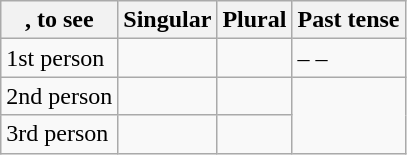<table class="wikitable">
<tr>
<th>, to see</th>
<th>Singular</th>
<th>Plural</th>
<th>Past tense</th>
</tr>
<tr>
<td>1st person</td>
<td></td>
<td></td>
<td> –  – </td>
</tr>
<tr>
<td>2nd person</td>
<td></td>
<td></td>
</tr>
<tr>
<td>3rd person</td>
<td></td>
<td></td>
</tr>
</table>
